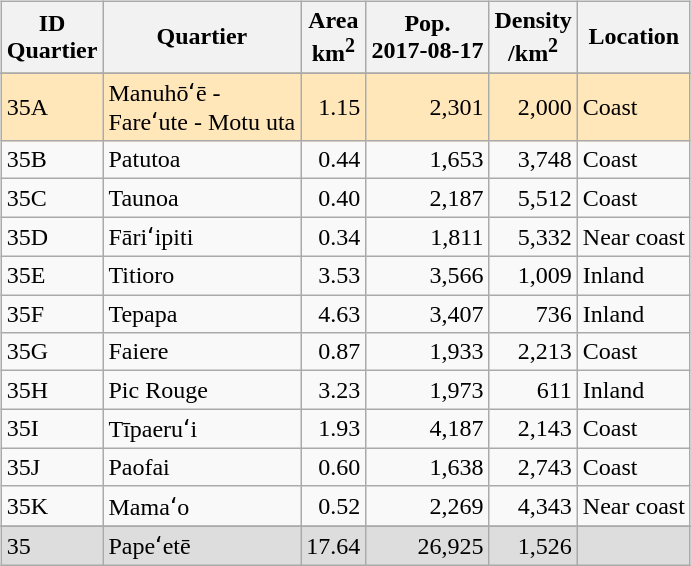<table class="toptextcells">
<tr>
<td><br><table class="wikitable sortable">
<tr>
<th class="hintergrundfarbe6">ID<br>Quartier</th>
<th class="hintergrundfarbe6">Quartier</th>
<th class="hintergrundfarbe6">Area<br>km<sup>2</sup></th>
<th class="hintergrundfarbe6">Pop.<br>2017-08-17</th>
<th class="hintergrundfarbe6">Density<br>/km<sup>2</sup></th>
<th class="hintergrundfarbe6">Location</th>
</tr>
<tr>
</tr>
<tr bgcolor="#FFE7BA">
<td style="text-align:left">35A</td>
<td style="text-align:left">Manuhōʻē -<br>Fareʻute - Motu uta</td>
<td align="right">1.15</td>
<td align="right">2,301</td>
<td align="right">2,000</td>
<td>Coast</td>
</tr>
<tr>
<td style="text-align:left">35B</td>
<td style="text-align:left">Patutoa</td>
<td align="right">0.44</td>
<td align="right">1,653</td>
<td align="right">3,748</td>
<td>Coast</td>
</tr>
<tr>
<td style="text-align:left">35C</td>
<td style="text-align:left">Taunoa</td>
<td align="right">0.40</td>
<td align="right">2,187</td>
<td align="right">5,512</td>
<td>Coast</td>
</tr>
<tr>
<td style="text-align:left">35D</td>
<td style="text-align:left">Fāriʻipiti</td>
<td align="right">0.34</td>
<td align="right">1,811</td>
<td align="right">5,332</td>
<td>Near coast</td>
</tr>
<tr>
<td style="text-align:left">35E</td>
<td style="text-align:left">Titioro</td>
<td align="right">3.53</td>
<td align="right">3,566</td>
<td align="right">1,009</td>
<td>Inland</td>
</tr>
<tr>
<td style="text-align:left">35F</td>
<td style="text-align:left">Tepapa</td>
<td align="right">4.63</td>
<td align="right">3,407</td>
<td align="right">736</td>
<td>Inland</td>
</tr>
<tr>
<td style="text-align:left">35G</td>
<td style="text-align:left">Faiere</td>
<td align="right">0.87</td>
<td align="right">1,933</td>
<td align="right">2,213</td>
<td>Coast</td>
</tr>
<tr>
<td style="text-align:left">35H</td>
<td style="text-align:left">Pic Rouge</td>
<td align="right">3.23</td>
<td align="right">1,973</td>
<td align="right">611</td>
<td>Inland</td>
</tr>
<tr>
<td style="text-align:left">35I</td>
<td style="text-align:left">Tīpaeruʻi</td>
<td align="right">1.93</td>
<td align="right">4,187</td>
<td align="right">2,143</td>
<td>Coast</td>
</tr>
<tr>
<td style="text-align:left">35J</td>
<td style="text-align:left">Paofai</td>
<td align="right">0.60</td>
<td align="right">1,638</td>
<td align="right">2,743</td>
<td>Coast</td>
</tr>
<tr>
<td style="text-align:left">35K</td>
<td style="text-align:left">Mamaʻo</td>
<td align="right">0.52</td>
<td align="right">2,269</td>
<td align="right">4,343</td>
<td>Near coast</td>
</tr>
<tr>
</tr>
<tr style="background: #DDD;" | class="sortbottom">
<td style="text-align:left">35</td>
<td style="text-align:left">Papeʻetē</td>
<td align="right">17.64</td>
<td align="right">26,925</td>
<td align="right">1,526</td>
<td></td>
</tr>
</table>
</td>
</tr>
<tr>
<td></td>
</tr>
</table>
